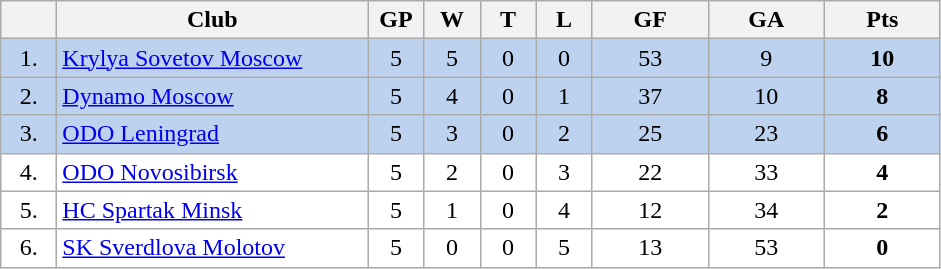<table class="wikitable">
<tr>
<th width="30"></th>
<th width="200">Club</th>
<th width="30">GP</th>
<th width="30">W</th>
<th width="30">T</th>
<th width="30">L</th>
<th width="70">GF</th>
<th width="70">GA</th>
<th width="70">Pts</th>
</tr>
<tr bgcolor="#BCD2EE" align="center">
<td>1.</td>
<td align="left"><a href='#'>Krylya Sovetov Moscow</a></td>
<td>5</td>
<td>5</td>
<td>0</td>
<td>0</td>
<td>53</td>
<td>9</td>
<td><strong>10</strong></td>
</tr>
<tr bgcolor="#BCD2EE" align="center">
<td>2.</td>
<td align="left"><a href='#'>Dynamo Moscow</a></td>
<td>5</td>
<td>4</td>
<td>0</td>
<td>1</td>
<td>37</td>
<td>10</td>
<td><strong>8</strong></td>
</tr>
<tr bgcolor="#BCD2EE" align="center">
<td>3.</td>
<td align="left"><a href='#'>ODO Leningrad</a></td>
<td>5</td>
<td>3</td>
<td>0</td>
<td>2</td>
<td>25</td>
<td>23</td>
<td><strong>6</strong></td>
</tr>
<tr bgcolor="#FFFFFF" align="center">
<td>4.</td>
<td align="left"><a href='#'>ODO Novosibirsk</a></td>
<td>5</td>
<td>2</td>
<td>0</td>
<td>3</td>
<td>22</td>
<td>33</td>
<td><strong>4</strong></td>
</tr>
<tr bgcolor="#FFFFFF" align="center">
<td>5.</td>
<td align="left"><a href='#'>HC Spartak Minsk</a></td>
<td>5</td>
<td>1</td>
<td>0</td>
<td>4</td>
<td>12</td>
<td>34</td>
<td><strong>2</strong></td>
</tr>
<tr bgcolor="#FFFFFF" align="center">
<td>6.</td>
<td align="left"><a href='#'>SK Sverdlova Molotov</a></td>
<td>5</td>
<td>0</td>
<td>0</td>
<td>5</td>
<td>13</td>
<td>53</td>
<td><strong>0</strong></td>
</tr>
</table>
